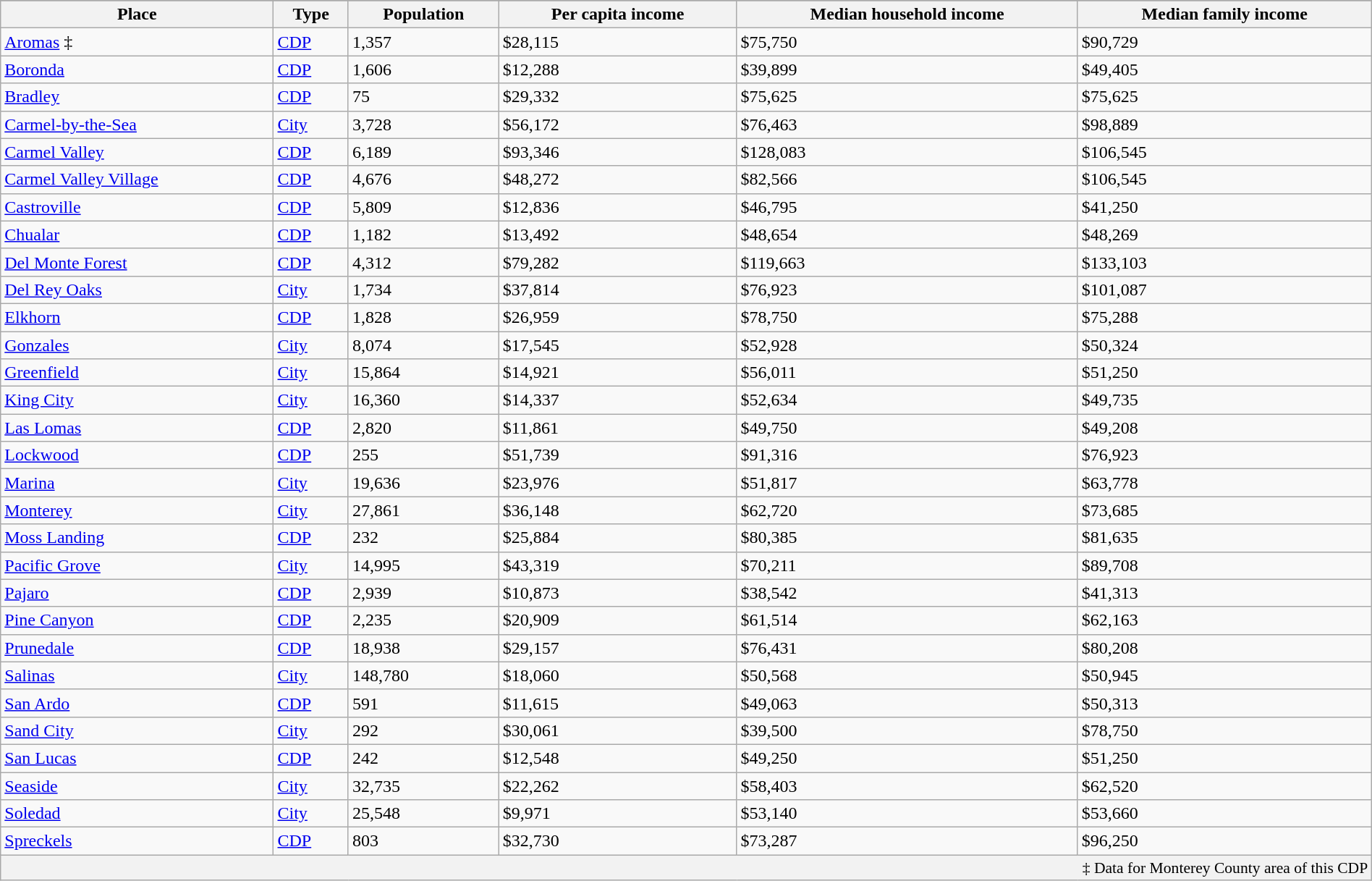<table class="wikitable collapsible collapsed sortable" style="width: 100%;">
<tr>
</tr>
<tr>
<th>Place</th>
<th>Type</th>
<th>Population</th>
<th data-sort-type="currency">Per capita income</th>
<th data-sort-type="currency">Median household income</th>
<th data-sort-type="currency">Median family income</th>
</tr>
<tr>
<td><a href='#'>Aromas</a> ‡</td>
<td><a href='#'>CDP</a></td>
<td>1,357</td>
<td>$28,115</td>
<td>$75,750</td>
<td>$90,729</td>
</tr>
<tr>
<td><a href='#'>Boronda</a></td>
<td><a href='#'>CDP</a></td>
<td>1,606</td>
<td>$12,288</td>
<td>$39,899</td>
<td>$49,405</td>
</tr>
<tr>
<td><a href='#'>Bradley</a></td>
<td><a href='#'>CDP</a></td>
<td>75</td>
<td>$29,332</td>
<td>$75,625</td>
<td>$75,625</td>
</tr>
<tr>
<td><a href='#'>Carmel-by-the-Sea</a></td>
<td><a href='#'>City</a></td>
<td>3,728</td>
<td>$56,172</td>
<td>$76,463</td>
<td>$98,889</td>
</tr>
<tr>
<td><a href='#'>Carmel Valley</a></td>
<td><a href='#'>CDP</a></td>
<td>6,189</td>
<td>$93,346</td>
<td>$128,083</td>
<td>$106,545</td>
</tr>
<tr>
<td><a href='#'>Carmel Valley Village</a></td>
<td><a href='#'>CDP</a></td>
<td>4,676</td>
<td>$48,272</td>
<td>$82,566</td>
<td>$106,545</td>
</tr>
<tr>
<td><a href='#'>Castroville</a></td>
<td><a href='#'>CDP</a></td>
<td>5,809</td>
<td>$12,836</td>
<td>$46,795</td>
<td>$41,250</td>
</tr>
<tr>
<td><a href='#'>Chualar</a></td>
<td><a href='#'>CDP</a></td>
<td>1,182</td>
<td>$13,492</td>
<td>$48,654</td>
<td>$48,269</td>
</tr>
<tr>
<td><a href='#'>Del Monte Forest</a></td>
<td><a href='#'>CDP</a></td>
<td>4,312</td>
<td>$79,282</td>
<td>$119,663</td>
<td>$133,103</td>
</tr>
<tr>
<td><a href='#'>Del Rey Oaks</a></td>
<td><a href='#'>City</a></td>
<td>1,734</td>
<td>$37,814</td>
<td>$76,923</td>
<td>$101,087</td>
</tr>
<tr>
<td><a href='#'>Elkhorn</a></td>
<td><a href='#'>CDP</a></td>
<td>1,828</td>
<td>$26,959</td>
<td>$78,750</td>
<td>$75,288</td>
</tr>
<tr>
<td><a href='#'>Gonzales</a></td>
<td><a href='#'>City</a></td>
<td>8,074</td>
<td>$17,545</td>
<td>$52,928</td>
<td>$50,324</td>
</tr>
<tr>
<td><a href='#'>Greenfield</a></td>
<td><a href='#'>City</a></td>
<td>15,864</td>
<td>$14,921</td>
<td>$56,011</td>
<td>$51,250</td>
</tr>
<tr>
<td><a href='#'>King City</a></td>
<td><a href='#'>City</a></td>
<td>16,360</td>
<td>$14,337</td>
<td>$52,634</td>
<td>$49,735</td>
</tr>
<tr>
<td><a href='#'>Las Lomas</a></td>
<td><a href='#'>CDP</a></td>
<td>2,820</td>
<td>$11,861</td>
<td>$49,750</td>
<td>$49,208</td>
</tr>
<tr>
<td><a href='#'>Lockwood</a></td>
<td><a href='#'>CDP</a></td>
<td>255</td>
<td>$51,739</td>
<td>$91,316</td>
<td>$76,923</td>
</tr>
<tr>
<td><a href='#'>Marina</a></td>
<td><a href='#'>City</a></td>
<td>19,636</td>
<td>$23,976</td>
<td>$51,817</td>
<td>$63,778</td>
</tr>
<tr>
<td><a href='#'>Monterey</a></td>
<td><a href='#'>City</a></td>
<td>27,861</td>
<td>$36,148</td>
<td>$62,720</td>
<td>$73,685</td>
</tr>
<tr>
<td><a href='#'>Moss Landing</a></td>
<td><a href='#'>CDP</a></td>
<td>232</td>
<td>$25,884</td>
<td>$80,385</td>
<td>$81,635</td>
</tr>
<tr>
<td><a href='#'>Pacific Grove</a></td>
<td><a href='#'>City</a></td>
<td>14,995</td>
<td>$43,319</td>
<td>$70,211</td>
<td>$89,708</td>
</tr>
<tr>
<td><a href='#'>Pajaro</a></td>
<td><a href='#'>CDP</a></td>
<td>2,939</td>
<td>$10,873</td>
<td>$38,542</td>
<td>$41,313</td>
</tr>
<tr>
<td><a href='#'>Pine Canyon</a></td>
<td><a href='#'>CDP</a></td>
<td>2,235</td>
<td>$20,909</td>
<td>$61,514</td>
<td>$62,163</td>
</tr>
<tr>
<td><a href='#'>Prunedale</a></td>
<td><a href='#'>CDP</a></td>
<td>18,938</td>
<td>$29,157</td>
<td>$76,431</td>
<td>$80,208</td>
</tr>
<tr>
<td><a href='#'>Salinas</a></td>
<td><a href='#'>City</a></td>
<td>148,780</td>
<td>$18,060</td>
<td>$50,568</td>
<td>$50,945</td>
</tr>
<tr>
<td><a href='#'>San Ardo</a></td>
<td><a href='#'>CDP</a></td>
<td>591</td>
<td>$11,615</td>
<td>$49,063</td>
<td>$50,313</td>
</tr>
<tr>
<td><a href='#'>Sand City</a></td>
<td><a href='#'>City</a></td>
<td>292</td>
<td>$30,061</td>
<td>$39,500</td>
<td>$78,750</td>
</tr>
<tr>
<td><a href='#'>San Lucas</a></td>
<td><a href='#'>CDP</a></td>
<td>242</td>
<td>$12,548</td>
<td>$49,250</td>
<td>$51,250</td>
</tr>
<tr>
<td><a href='#'>Seaside</a></td>
<td><a href='#'>City</a></td>
<td>32,735</td>
<td>$22,262</td>
<td>$58,403</td>
<td>$62,520</td>
</tr>
<tr>
<td><a href='#'>Soledad</a></td>
<td><a href='#'>City</a></td>
<td>25,548</td>
<td>$9,971</td>
<td>$53,140</td>
<td>$53,660</td>
</tr>
<tr>
<td><a href='#'>Spreckels</a></td>
<td><a href='#'>CDP</a></td>
<td>803</td>
<td>$32,730</td>
<td>$73,287</td>
<td>$96,250</td>
</tr>
<tr>
<th colspan=6 style="text-align: right; font-weight: normal; font-size: 90%;">‡ Data for Monterey County area of this CDP</th>
</tr>
</table>
